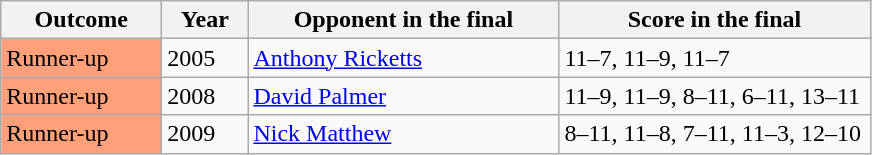<table class="sortable wikitable">
<tr>
<th width="100">Outcome</th>
<th width="50">Year</th>
<th width="200">Opponent in the final</th>
<th width="200">Score in the final</th>
</tr>
<tr>
<td bgcolor="ffa07a">Runner-up</td>
<td>2005</td>
<td>   <a href='#'>Anthony Ricketts</a></td>
<td>11–7, 11–9, 11–7</td>
</tr>
<tr>
<td bgcolor="ffa07a">Runner-up</td>
<td>2008</td>
<td>   <a href='#'>David Palmer</a></td>
<td>11–9, 11–9, 8–11, 6–11, 13–11</td>
</tr>
<tr>
<td bgcolor="ffa07a">Runner-up</td>
<td>2009</td>
<td>   <a href='#'>Nick Matthew</a></td>
<td>8–11, 11–8, 7–11, 11–3, 12–10</td>
</tr>
</table>
